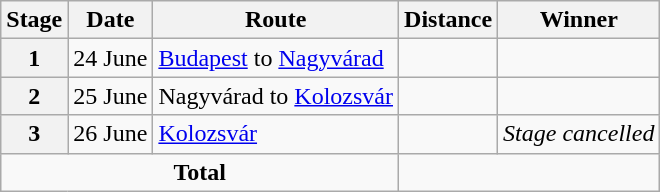<table class="wikitable">
<tr>
<th scope="col">Stage</th>
<th scope="col">Date</th>
<th scope="col">Route</th>
<th scope="col">Distance</th>
<th scope="col">Winner</th>
</tr>
<tr>
<th scope="col">1</th>
<td style="text-align:right;">24 June</td>
<td><a href='#'>Budapest</a> to <a href='#'>Nagyvárad</a></td>
<td></td>
<td></td>
</tr>
<tr>
<th scope="col">2</th>
<td style="text-align:right;">25 June</td>
<td>Nagyvárad to <a href='#'>Kolozsvár</a></td>
<td></td>
<td></td>
</tr>
<tr>
<th scope="col">3</th>
<td style="text-align:right;">26 June</td>
<td><a href='#'>Kolozsvár</a></td>
<td></td>
<td><em>Stage cancelled</em></td>
</tr>
<tr>
<td colspan="3" style="text-align:center"><strong>Total</strong></td>
<td colspan="2" style="text-align:center"><strong></strong></td>
</tr>
</table>
